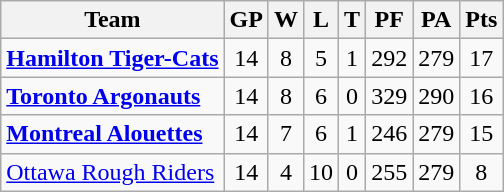<table class="wikitable">
<tr>
<th>Team</th>
<th>GP</th>
<th>W</th>
<th>L</th>
<th>T</th>
<th>PF</th>
<th>PA</th>
<th>Pts</th>
</tr>
<tr align="center">
<td align="left"><strong><a href='#'>Hamilton Tiger-Cats</a></strong></td>
<td>14</td>
<td>8</td>
<td>5</td>
<td>1</td>
<td>292</td>
<td>279</td>
<td>17</td>
</tr>
<tr align="center">
<td align="left"><strong><a href='#'>Toronto Argonauts</a></strong></td>
<td>14</td>
<td>8</td>
<td>6</td>
<td>0</td>
<td>329</td>
<td>290</td>
<td>16</td>
</tr>
<tr align="center">
<td align="left"><strong><a href='#'>Montreal Alouettes</a></strong></td>
<td>14</td>
<td>7</td>
<td>6</td>
<td>1</td>
<td>246</td>
<td>279</td>
<td>15</td>
</tr>
<tr align="center">
<td align="left"><a href='#'>Ottawa Rough Riders</a></td>
<td>14</td>
<td>4</td>
<td>10</td>
<td>0</td>
<td>255</td>
<td>279</td>
<td>8</td>
</tr>
</table>
